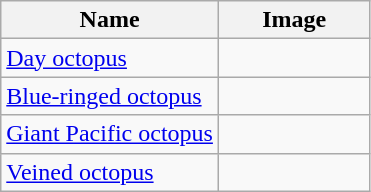<table class="wikitable">
<tr>
<th scope="col">Name</th>
<th scope="col" width=100px style="padding:0">Image</th>
</tr>
<tr>
<td scope="row"><a href='#'>Day octopus</a></td>
<td></td>
</tr>
<tr>
<td scope="row"><a href='#'>Blue-ringed octopus</a></td>
<td></td>
</tr>
<tr>
<td scope="row"><a href='#'>Giant Pacific octopus</a></td>
<td></td>
</tr>
<tr>
<td scope="row"><a href='#'>Veined octopus</a></td>
<td></td>
</tr>
</table>
